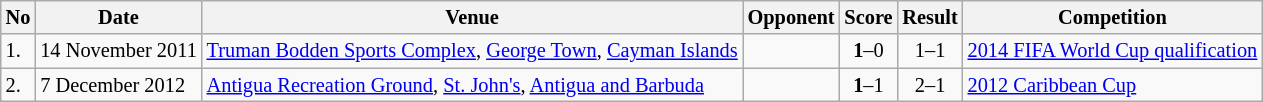<table class="wikitable" style="font-size:85%;">
<tr>
<th>No</th>
<th>Date</th>
<th>Venue</th>
<th>Opponent</th>
<th>Score</th>
<th>Result</th>
<th>Competition</th>
</tr>
<tr>
<td>1.</td>
<td>14 November 2011</td>
<td><a href='#'>Truman Bodden Sports Complex</a>, <a href='#'>George Town</a>, <a href='#'>Cayman Islands</a></td>
<td></td>
<td align=center><strong>1</strong>–0</td>
<td align=center>1–1</td>
<td><a href='#'>2014 FIFA World Cup qualification</a></td>
</tr>
<tr>
<td>2.</td>
<td>7 December 2012</td>
<td><a href='#'>Antigua Recreation Ground</a>, <a href='#'>St. John's</a>, <a href='#'>Antigua and Barbuda</a></td>
<td></td>
<td align=center><strong>1</strong>–1</td>
<td align=center>2–1</td>
<td><a href='#'>2012 Caribbean Cup</a></td>
</tr>
</table>
